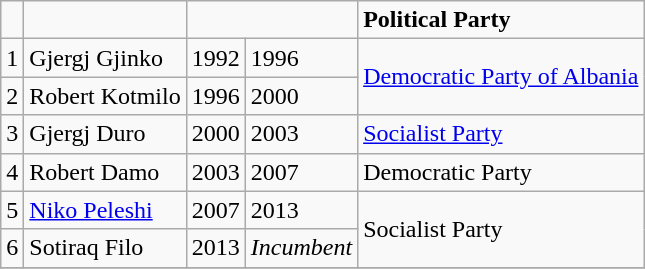<table class="wikitable sortable">
<tr>
<td><strong></strong></td>
<td><strong></strong></td>
<td colspan="2"><strong></strong></td>
<td><strong>Political Party</strong></td>
</tr>
<tr>
<td>1</td>
<td>Gjergj Gjinko</td>
<td>1992</td>
<td>1996</td>
<td rowspan="2"><a href='#'>Democratic Party of Albania</a></td>
</tr>
<tr>
<td>2</td>
<td>Robert Kotmilo</td>
<td>1996</td>
<td>2000</td>
</tr>
<tr>
<td>3</td>
<td>Gjergj Duro</td>
<td>2000</td>
<td>2003</td>
<td><a href='#'>Socialist Party</a></td>
</tr>
<tr>
<td>4</td>
<td>Robert Damo</td>
<td>2003</td>
<td>2007</td>
<td>Democratic Party</td>
</tr>
<tr>
<td>5</td>
<td><a href='#'>Niko Peleshi</a></td>
<td>2007</td>
<td>2013</td>
<td rowspan="2">Socialist Party</td>
</tr>
<tr>
<td>6</td>
<td>Sotiraq Filo</td>
<td>2013</td>
<td><em>Incumbent</em></td>
</tr>
<tr>
</tr>
</table>
